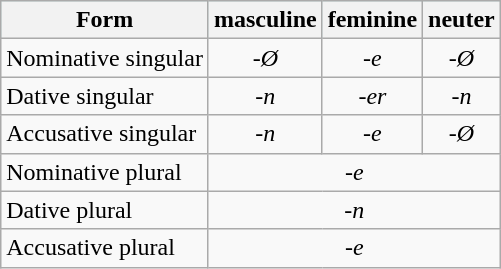<table class="wikitable">
<tr style="background:#c0f0f0;">
<th>Form</th>
<th>masculine</th>
<th>feminine</th>
<th>neuter</th>
</tr>
<tr>
<td>Nominative singular</td>
<td style="text-align:center;"><em>-Ø</em></td>
<td style="text-align:center;"><em>-e</em></td>
<td style="text-align:center;"><em>-Ø</em></td>
</tr>
<tr>
<td>Dative singular</td>
<td style="text-align:center;"><em>-n</em></td>
<td style="text-align:center;"><em>-er</em></td>
<td style="text-align:center;"><em>-n</em></td>
</tr>
<tr>
<td>Accusative singular</td>
<td style="text-align:center;"><em>-n</em></td>
<td style="text-align:center;"><em>-e</em></td>
<td style="text-align:center;"><em>-Ø</em></td>
</tr>
<tr>
<td>Nominative plural</td>
<td colspan="3" style="text-align:center;"><em>-e</em></td>
</tr>
<tr>
<td>Dative plural</td>
<td colspan="3" style="text-align:center;"><em>-n</em></td>
</tr>
<tr>
<td>Accusative plural</td>
<td colspan="3" style="text-align:center;"><em>-e</em></td>
</tr>
</table>
